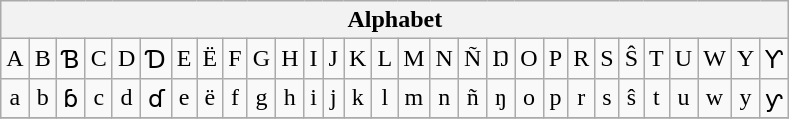<table class="wikitable" style="text-align: center; vertical-align: middle;">
<tr>
<th colspan="30">Alphabet</th>
</tr>
<tr ---->
<td>A</td>
<td>B</td>
<td>Ɓ</td>
<td>C</td>
<td>D</td>
<td>Ɗ</td>
<td>E</td>
<td>Ë</td>
<td>F</td>
<td>G</td>
<td>H</td>
<td>I</td>
<td>J</td>
<td>K</td>
<td>L</td>
<td>M</td>
<td>N</td>
<td>Ñ</td>
<td>Ŋ</td>
<td>O</td>
<td>P</td>
<td>R</td>
<td>S</td>
<td>Ŝ</td>
<td>T</td>
<td>U</td>
<td>W</td>
<td>Y</td>
<td>Ƴ</td>
</tr>
<tr ---->
<td>a</td>
<td>b</td>
<td>ɓ</td>
<td>c</td>
<td>d</td>
<td>ɗ</td>
<td>e</td>
<td>ë</td>
<td>f</td>
<td>g</td>
<td>h</td>
<td>i</td>
<td>j</td>
<td>k</td>
<td>l</td>
<td>m</td>
<td>n</td>
<td>ñ</td>
<td>ŋ</td>
<td>o</td>
<td>p</td>
<td>r</td>
<td>s</td>
<td>ŝ</td>
<td>t</td>
<td>u</td>
<td>w</td>
<td>y</td>
<td>ƴ</td>
</tr>
<tr ---->
</tr>
</table>
